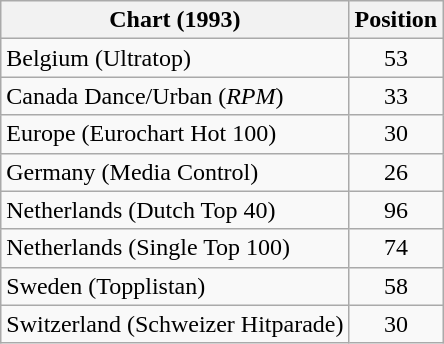<table class="wikitable sortable">
<tr>
<th>Chart (1993)</th>
<th>Position</th>
</tr>
<tr>
<td>Belgium (Ultratop)</td>
<td align="center">53</td>
</tr>
<tr>
<td>Canada Dance/Urban (<em>RPM</em>)</td>
<td align="center">33</td>
</tr>
<tr>
<td>Europe (Eurochart Hot 100)</td>
<td align="center">30</td>
</tr>
<tr>
<td>Germany (Media Control)</td>
<td align="center">26</td>
</tr>
<tr>
<td>Netherlands (Dutch Top 40)</td>
<td align="center">96</td>
</tr>
<tr>
<td>Netherlands (Single Top 100)</td>
<td align="center">74</td>
</tr>
<tr>
<td>Sweden (Topplistan)</td>
<td align="center">58</td>
</tr>
<tr>
<td>Switzerland (Schweizer Hitparade)</td>
<td align="center">30</td>
</tr>
</table>
